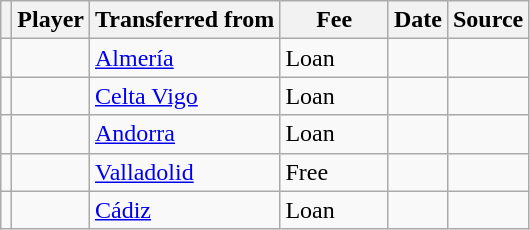<table class="wikitable plainrowheaders sortable">
<tr>
<th></th>
<th scope="col">Player</th>
<th>Transferred from</th>
<th style="width: 65px;">Fee</th>
<th scope="col">Date</th>
<th scope="col">Source</th>
</tr>
<tr>
<td align="center"></td>
<td></td>
<td> <a href='#'>Almería</a></td>
<td>Loan</td>
<td></td>
<td></td>
</tr>
<tr>
<td align="center"></td>
<td></td>
<td> <a href='#'>Celta Vigo</a></td>
<td>Loan</td>
<td></td>
<td></td>
</tr>
<tr>
<td align="center"></td>
<td></td>
<td> <a href='#'>Andorra</a></td>
<td>Loan</td>
<td></td>
<td></td>
</tr>
<tr>
<td align="center"></td>
<td></td>
<td> <a href='#'>Valladolid</a></td>
<td>Free</td>
<td></td>
<td></td>
</tr>
<tr>
<td align="center"></td>
<td></td>
<td> <a href='#'>Cádiz</a></td>
<td>Loan</td>
<td></td>
<td></td>
</tr>
</table>
